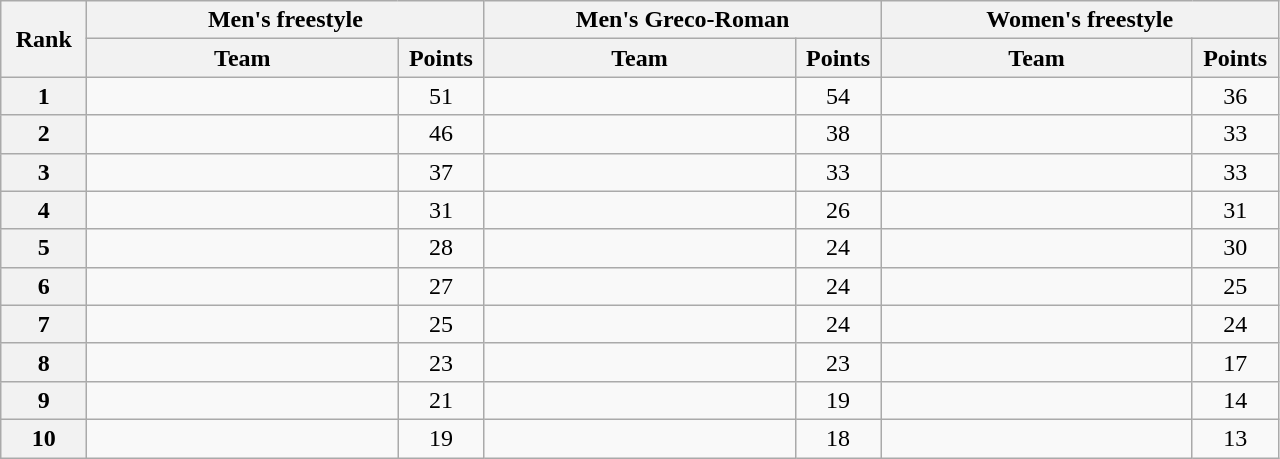<table class="wikitable" style="text-align:center;">
<tr>
<th width=50 rowspan="2">Rank</th>
<th colspan="2">Men's freestyle</th>
<th colspan="2">Men's Greco-Roman</th>
<th colspan="2">Women's freestyle</th>
</tr>
<tr>
<th width=200>Team</th>
<th width=50>Points</th>
<th width=200>Team</th>
<th width=50>Points</th>
<th width=200>Team</th>
<th width=50>Points</th>
</tr>
<tr>
<th>1</th>
<td align=left></td>
<td>51</td>
<td align=left></td>
<td>54</td>
<td align=left></td>
<td>36</td>
</tr>
<tr>
<th>2</th>
<td align=left></td>
<td>46</td>
<td align=left></td>
<td>38</td>
<td align=left></td>
<td>33</td>
</tr>
<tr>
<th>3</th>
<td align=left></td>
<td>37</td>
<td align=left></td>
<td>33</td>
<td align=left></td>
<td>33</td>
</tr>
<tr>
<th>4</th>
<td align=left></td>
<td>31</td>
<td align=left></td>
<td>26</td>
<td align=left></td>
<td>31</td>
</tr>
<tr>
<th>5</th>
<td align=left></td>
<td>28</td>
<td align=left></td>
<td>24</td>
<td align=left></td>
<td>30</td>
</tr>
<tr>
<th>6</th>
<td align=left></td>
<td>27</td>
<td align=left></td>
<td>24</td>
<td align=left></td>
<td>25</td>
</tr>
<tr>
<th>7</th>
<td align=left></td>
<td>25</td>
<td align=left></td>
<td>24</td>
<td align=left></td>
<td>24</td>
</tr>
<tr>
<th>8</th>
<td align=left></td>
<td>23</td>
<td align=left></td>
<td>23</td>
<td align=left></td>
<td>17</td>
</tr>
<tr>
<th>9</th>
<td align=left></td>
<td>21</td>
<td align=left></td>
<td>19</td>
<td align=left></td>
<td>14</td>
</tr>
<tr>
<th>10</th>
<td align=left></td>
<td>19</td>
<td align=left></td>
<td>18</td>
<td align=left></td>
<td>13</td>
</tr>
</table>
